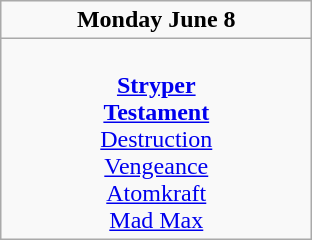<table class="wikitable">
<tr>
<td colspan="3" align="center"><strong>Monday June 8</strong></td>
</tr>
<tr>
<td valign="top" align="center" width=200><br><strong><a href='#'>Stryper</a></strong>
<br><strong><a href='#'>Testament</a></strong>
<br><a href='#'>Destruction</a>
<br><a href='#'>Vengeance</a>
<br><a href='#'>Atomkraft</a>
<br><a href='#'>Mad Max</a></td>
</tr>
</table>
